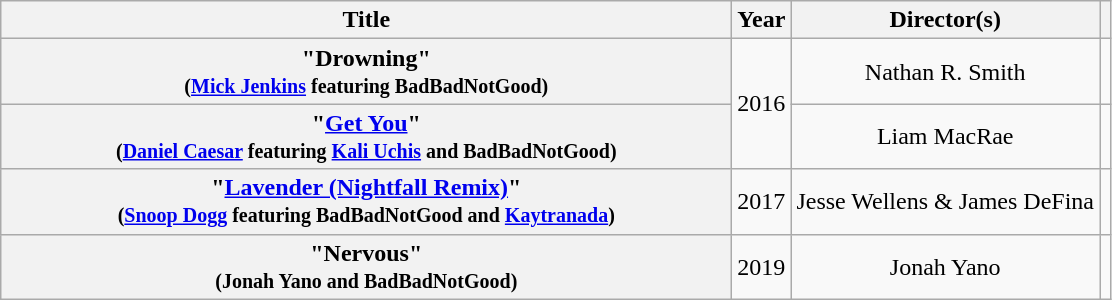<table class="wikitable plainrowheaders" style="text-align:center;">
<tr>
<th scope="col" style="width:30em;">Title</th>
<th scope="col">Year</th>
<th scope="col">Director(s)</th>
<th scope="col"></th>
</tr>
<tr>
<th scope="row">"Drowning"<br><small>(<a href='#'>Mick Jenkins</a> featuring BadBadNotGood)</small></th>
<td rowspan="2">2016</td>
<td>Nathan R. Smith</td>
<td></td>
</tr>
<tr>
<th scope="row">"<a href='#'>Get You</a>"<br><small>(<a href='#'>Daniel Caesar</a> featuring <a href='#'>Kali Uchis</a> and BadBadNotGood)</small></th>
<td>Liam MacRae</td>
<td></td>
</tr>
<tr>
<th scope="row">"<a href='#'>Lavender (Nightfall Remix)</a>"<br><small>(<a href='#'>Snoop Dogg</a> featuring BadBadNotGood and <a href='#'>Kaytranada</a>)</small></th>
<td>2017</td>
<td>Jesse Wellens & James DeFina</td>
<td></td>
</tr>
<tr>
<th scope="row">"Nervous"<br><small>(Jonah Yano and BadBadNotGood)</small></th>
<td>2019</td>
<td>Jonah Yano</td>
<td></td>
</tr>
</table>
